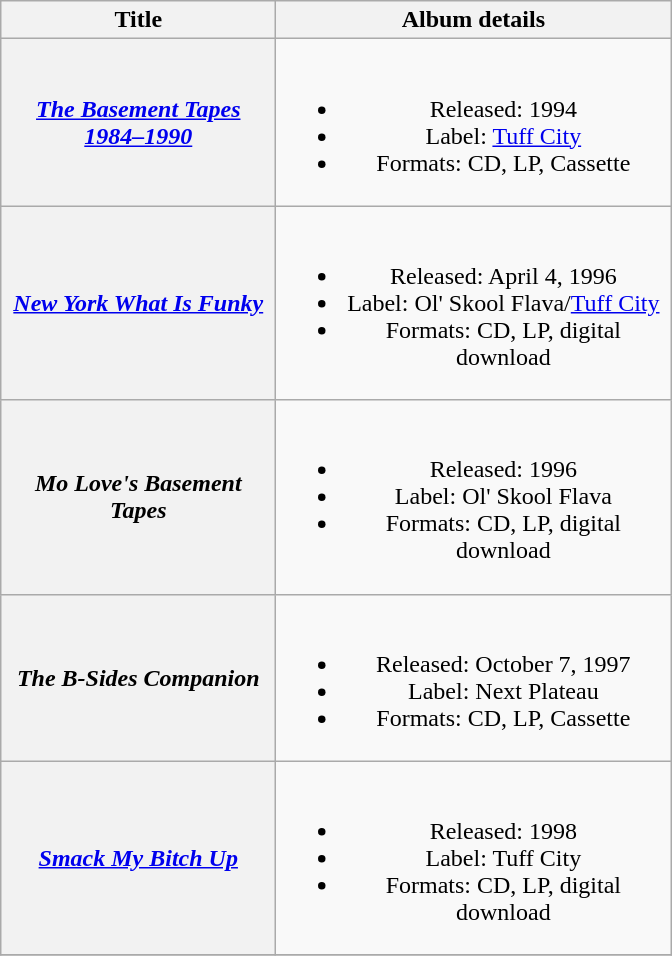<table class="wikitable plainrowheaders" style="text-align:center;">
<tr>
<th scope="col" rowspan="1" style="width:11em;">Title</th>
<th scope="col" rowspan="1" style="width:16em;">Album details</th>
</tr>
<tr>
<th scope="row"><em><a href='#'>The Basement Tapes 1984–1990</a></em></th>
<td><br><ul><li>Released: 1994</li><li>Label: <a href='#'>Tuff City</a></li><li>Formats: CD, LP, Cassette</li></ul></td>
</tr>
<tr>
<th scope="row"><em><a href='#'>New York What Is Funky</a></em></th>
<td><br><ul><li>Released: April 4, 1996</li><li>Label: Ol' Skool Flava/<a href='#'>Tuff City</a></li><li>Formats: CD, LP, digital download</li></ul></td>
</tr>
<tr>
<th scope="row"><em>Mo Love's Basement Tapes</em></th>
<td><br><ul><li>Released: 1996</li><li>Label: Ol' Skool Flava</li><li>Formats: CD, LP, digital download</li></ul></td>
</tr>
<tr>
<th scope="row"><em>The B-Sides Companion</em></th>
<td><br><ul><li>Released: October 7, 1997</li><li>Label: Next Plateau</li><li>Formats: CD, LP, Cassette</li></ul></td>
</tr>
<tr>
<th scope="row"><em><a href='#'>Smack My Bitch Up</a></em></th>
<td><br><ul><li>Released: 1998</li><li>Label: Tuff City</li><li>Formats: CD, LP, digital download</li></ul></td>
</tr>
<tr>
</tr>
</table>
